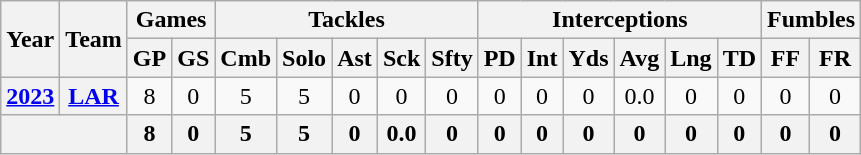<table class="wikitable" style="text-align:center;">
<tr>
<th rowspan="2">Year</th>
<th rowspan="2">Team</th>
<th colspan="2">Games</th>
<th colspan="5">Tackles</th>
<th colspan="6">Interceptions</th>
<th colspan="2">Fumbles</th>
</tr>
<tr>
<th>GP</th>
<th>GS</th>
<th>Cmb</th>
<th>Solo</th>
<th>Ast</th>
<th>Sck</th>
<th>Sfty</th>
<th>PD</th>
<th>Int</th>
<th>Yds</th>
<th>Avg</th>
<th>Lng</th>
<th>TD</th>
<th>FF</th>
<th>FR</th>
</tr>
<tr>
<th><a href='#'>2023</a></th>
<th><a href='#'>LAR</a></th>
<td>8</td>
<td>0</td>
<td>5</td>
<td>5</td>
<td>0</td>
<td>0</td>
<td>0</td>
<td>0</td>
<td>0</td>
<td>0</td>
<td>0.0</td>
<td>0</td>
<td>0</td>
<td>0</td>
<td>0</td>
</tr>
<tr>
<th colspan="2"></th>
<th>8</th>
<th>0</th>
<th>5</th>
<th>5</th>
<th>0</th>
<th>0.0</th>
<th>0</th>
<th>0</th>
<th>0</th>
<th>0</th>
<th>0</th>
<th>0</th>
<th>0</th>
<th>0</th>
<th>0</th>
</tr>
</table>
